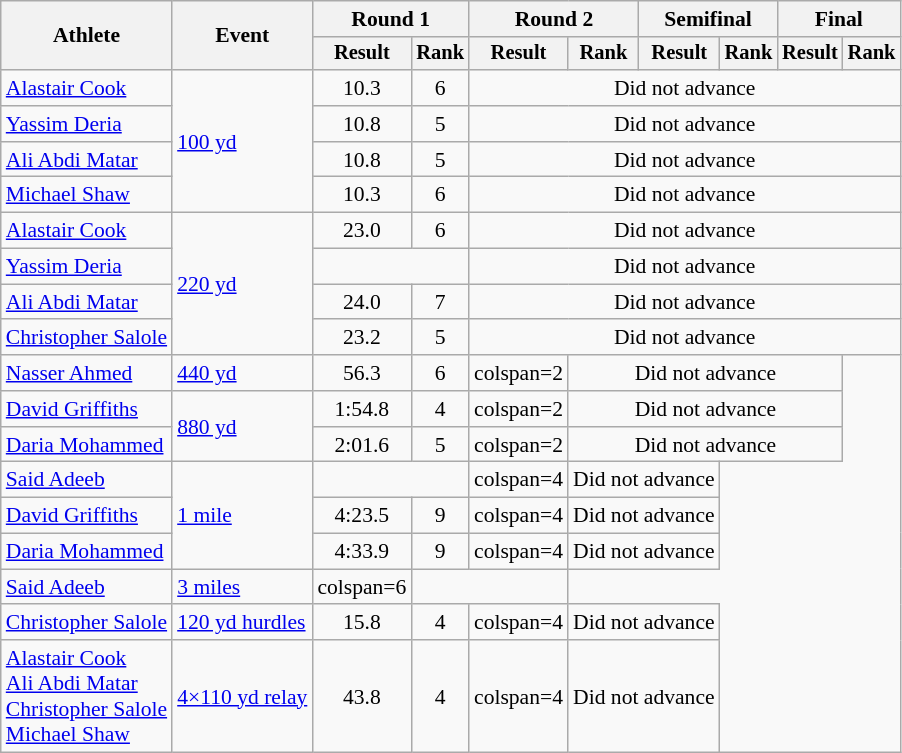<table class=wikitable style=font-size:90%>
<tr>
<th rowspan=2>Athlete</th>
<th rowspan=2>Event</th>
<th colspan=2>Round 1</th>
<th colspan=2>Round 2</th>
<th colspan=2>Semifinal</th>
<th colspan=2>Final</th>
</tr>
<tr style=font-size:95%>
<th>Result</th>
<th>Rank</th>
<th>Result</th>
<th>Rank</th>
<th>Result</th>
<th>Rank</th>
<th>Result</th>
<th>Rank</th>
</tr>
<tr align=center>
<td align=left><a href='#'>Alastair Cook</a></td>
<td align=left rowspan=4><a href='#'>100 yd</a></td>
<td>10.3</td>
<td>6</td>
<td colspan=6>Did not advance</td>
</tr>
<tr align=center>
<td align=left><a href='#'>Yassim Deria</a></td>
<td>10.8</td>
<td>5</td>
<td colspan=6>Did not advance</td>
</tr>
<tr align=center>
<td align=left><a href='#'>Ali Abdi Matar</a></td>
<td>10.8</td>
<td>5</td>
<td colspan=6>Did not advance</td>
</tr>
<tr align=center>
<td align=left><a href='#'>Michael Shaw</a></td>
<td>10.3</td>
<td>6</td>
<td colspan=6>Did not advance</td>
</tr>
<tr align=center>
<td align=left><a href='#'>Alastair Cook</a></td>
<td align=left rowspan=4><a href='#'>220 yd</a></td>
<td>23.0</td>
<td>6</td>
<td colspan=6>Did not advance</td>
</tr>
<tr align=center>
<td align=left><a href='#'>Yassim Deria</a></td>
<td colspan=2></td>
<td colspan=6>Did not advance</td>
</tr>
<tr align=center>
<td align=left><a href='#'>Ali Abdi Matar</a></td>
<td>24.0</td>
<td>7</td>
<td colspan=6>Did not advance</td>
</tr>
<tr align=center>
<td align=left><a href='#'>Christopher Salole</a></td>
<td>23.2</td>
<td>5</td>
<td colspan=6>Did not advance</td>
</tr>
<tr align=center>
<td align=left><a href='#'>Nasser Ahmed</a></td>
<td align=left><a href='#'>440 yd</a></td>
<td>56.3</td>
<td>6</td>
<td>colspan=2 </td>
<td colspan=4>Did not advance</td>
</tr>
<tr align=center>
<td align=left><a href='#'>David Griffiths</a></td>
<td align=left rowspan=2><a href='#'>880 yd</a></td>
<td>1:54.8</td>
<td>4</td>
<td>colspan=2 </td>
<td colspan=4>Did not advance</td>
</tr>
<tr align=center>
<td align=left><a href='#'>Daria Mohammed</a></td>
<td>2:01.6</td>
<td>5</td>
<td>colspan=2 </td>
<td colspan=4>Did not advance</td>
</tr>
<tr align=center>
<td align=left><a href='#'>Said Adeeb</a></td>
<td align=left rowspan=3><a href='#'>1 mile</a></td>
<td colspan=2></td>
<td>colspan=4 </td>
<td colspan=2>Did not advance</td>
</tr>
<tr align=center>
<td align=left><a href='#'>David Griffiths</a></td>
<td>4:23.5</td>
<td>9</td>
<td>colspan=4 </td>
<td colspan=2>Did not advance</td>
</tr>
<tr align=center>
<td align=left><a href='#'>Daria Mohammed</a></td>
<td>4:33.9</td>
<td>9</td>
<td>colspan=4 </td>
<td colspan=2>Did not advance</td>
</tr>
<tr align=center>
<td align=left><a href='#'>Said Adeeb</a></td>
<td align=left><a href='#'>3 miles</a></td>
<td>colspan=6 </td>
<td colspan=2></td>
</tr>
<tr align=center>
<td align=left><a href='#'>Christopher Salole</a></td>
<td align=left><a href='#'>120 yd hurdles</a></td>
<td>15.8</td>
<td>4</td>
<td>colspan=4 </td>
<td colspan=2>Did not advance</td>
</tr>
<tr align=center>
<td align=left><a href='#'>Alastair Cook</a><br><a href='#'>Ali Abdi Matar</a><br><a href='#'>Christopher Salole</a><br><a href='#'>Michael Shaw</a></td>
<td align=left><a href='#'>4×110 yd relay</a></td>
<td>43.8</td>
<td>4</td>
<td>colspan=4 </td>
<td colspan=2>Did not advance</td>
</tr>
</table>
